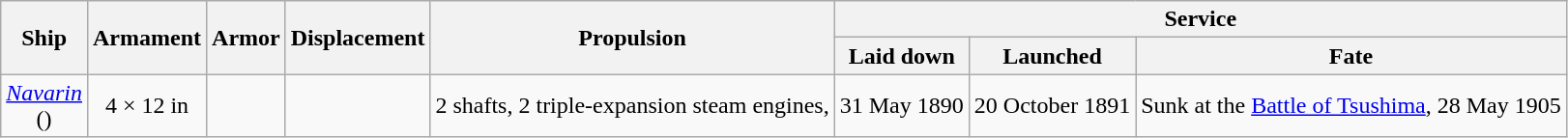<table class="wikitable" style="text-align:center;">
<tr>
<th rowspan=2>Ship</th>
<th rowspan=2>Armament</th>
<th rowspan=2>Armor</th>
<th rowspan=2>Displacement</th>
<th rowspan=2>Propulsion</th>
<th colspan=3>Service</th>
</tr>
<tr>
<th>Laid down</th>
<th>Launched</th>
<th>Fate</th>
</tr>
<tr>
<td><em><a href='#'>Navarin</a></em><br>()</td>
<td>4 × 12 in</td>
<td></td>
<td></td>
<td>2 shafts, 2 triple-expansion steam engines, </td>
<td>31 May 1890</td>
<td>20 October 1891</td>
<td>Sunk at the <a href='#'>Battle of Tsushima</a>, 28 May 1905</td>
</tr>
</table>
